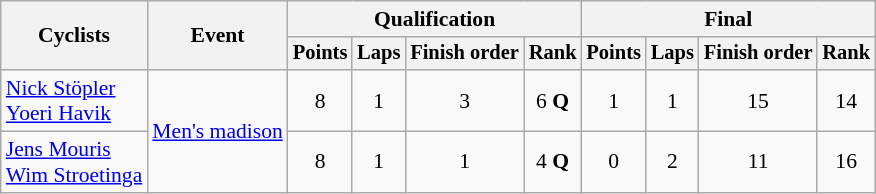<table class="wikitable" style="font-size:90%">
<tr>
<th rowspan=2>Cyclists</th>
<th rowspan=2>Event</th>
<th colspan=4>Qualification</th>
<th colspan=4>Final</th>
</tr>
<tr style="font-size:95%">
<th>Points</th>
<th>Laps</th>
<th>Finish order</th>
<th>Rank</th>
<th>Points</th>
<th>Laps</th>
<th>Finish order</th>
<th>Rank</th>
</tr>
<tr align=center>
<td align=left><a href='#'>Nick Stöpler</a><br><a href='#'>Yoeri Havik</a></td>
<td align=left rowspan=2><a href='#'>Men's madison</a></td>
<td>8</td>
<td>1</td>
<td>3</td>
<td>6 <strong>Q</strong></td>
<td>1</td>
<td>1</td>
<td>15</td>
<td>14</td>
</tr>
<tr align=center>
<td align=left><a href='#'>Jens Mouris</a><br><a href='#'>Wim Stroetinga</a></td>
<td>8</td>
<td>1</td>
<td>1</td>
<td>4 <strong>Q</strong></td>
<td>0</td>
<td>2</td>
<td>11</td>
<td>16</td>
</tr>
</table>
